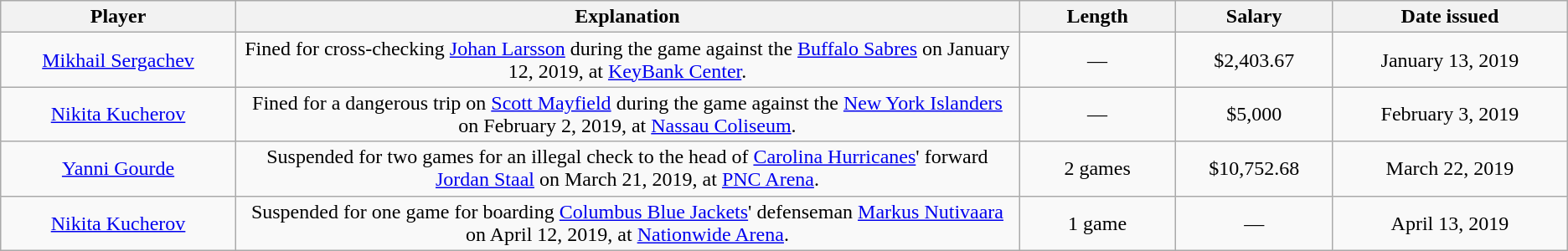<table class="wikitable" style="text-align:center;">
<tr>
<th style="width:15%;">Player</th>
<th style="width:50%;">Explanation</th>
<th style="width:10%;">Length</th>
<th style="width:10%;">Salary</th>
<th style="width:15%;">Date issued</th>
</tr>
<tr>
<td><a href='#'>Mikhail Sergachev</a></td>
<td>Fined for cross-checking <a href='#'>Johan Larsson</a> during the game against the <a href='#'>Buffalo Sabres</a> on January 12, 2019, at <a href='#'>KeyBank Center</a>.</td>
<td>—</td>
<td>$2,403.67</td>
<td>January 13, 2019</td>
</tr>
<tr>
<td><a href='#'>Nikita Kucherov</a></td>
<td>Fined for a dangerous trip on <a href='#'>Scott Mayfield</a> during the game against the <a href='#'>New York Islanders</a> on February 2, 2019, at <a href='#'>Nassau Coliseum</a>.</td>
<td>—</td>
<td>$5,000</td>
<td>February 3, 2019</td>
</tr>
<tr>
<td><a href='#'>Yanni Gourde</a></td>
<td>Suspended for two games for an illegal check to the head of <a href='#'>Carolina Hurricanes</a>' forward <a href='#'>Jordan Staal</a> on March 21, 2019, at <a href='#'>PNC Arena</a>.</td>
<td>2 games</td>
<td>$10,752.68</td>
<td>March 22, 2019</td>
</tr>
<tr>
<td><a href='#'>Nikita Kucherov</a></td>
<td>Suspended for one game for boarding <a href='#'>Columbus Blue Jackets</a>' defenseman <a href='#'>Markus Nutivaara</a> on April 12, 2019, at <a href='#'>Nationwide Arena</a>.</td>
<td>1 game</td>
<td>—</td>
<td>April 13, 2019</td>
</tr>
</table>
